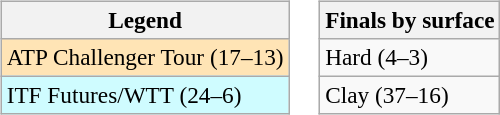<table>
<tr valign=top>
<td><br><table class="wikitable" style=font-size:97%>
<tr>
<th>Legend</th>
</tr>
<tr style="background:moccasin;">
<td>ATP Challenger Tour (17–13)</td>
</tr>
<tr style="background:#cffcff;">
<td>ITF Futures/WTT (24–6)</td>
</tr>
</table>
</td>
<td><br><table class="wikitable" style=font-size:97%>
<tr>
<th>Finals by surface</th>
</tr>
<tr>
<td>Hard (4–3)</td>
</tr>
<tr>
<td>Clay (37–16)</td>
</tr>
</table>
</td>
</tr>
</table>
